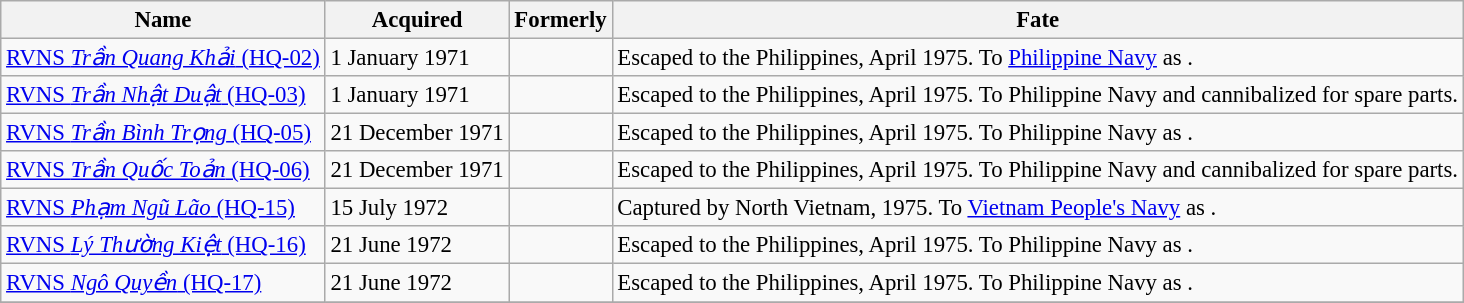<table class="wikitable" style="font-size:95%;">
<tr>
<th>Name</th>
<th>Acquired</th>
<th>Formerly</th>
<th>Fate</th>
</tr>
<tr>
<td><a href='#'>RVNS <em>Trần Quang Khải</em> (HQ-02)</a></td>
<td>1 January 1971</td>
<td></td>
<td>Escaped to the Philippines, April 1975. To <a href='#'>Philippine Navy</a> as .</td>
</tr>
<tr>
<td><a href='#'>RVNS <em>Trần Nhật Duật</em> (HQ-03)</a></td>
<td>1 January 1971</td>
<td></td>
<td>Escaped to the Philippines, April 1975. To Philippine Navy and cannibalized for spare parts.</td>
</tr>
<tr>
<td><a href='#'>RVNS <em>Trần Bình Trọng</em> (HQ-05)</a></td>
<td>21 December 1971</td>
<td></td>
<td>Escaped to the Philippines, April 1975. To Philippine Navy as .</td>
</tr>
<tr>
<td><a href='#'>RVNS <em>Trần Quốc Toản</em> (HQ-06)</a></td>
<td>21 December 1971</td>
<td></td>
<td>Escaped to the Philippines, April 1975. To Philippine Navy and cannibalized for spare parts.</td>
</tr>
<tr>
<td><a href='#'>RVNS <em>Phạm Ngũ Lão</em> (HQ-15)</a></td>
<td>15 July 1972</td>
<td></td>
<td>Captured by North Vietnam, 1975. To <a href='#'>Vietnam People's Navy</a> as .</td>
</tr>
<tr>
<td><a href='#'>RVNS <em>Lý Thường Kiệt</em> (HQ-16)</a></td>
<td>21 June 1972</td>
<td></td>
<td>Escaped to the Philippines, April 1975. To Philippine Navy as .</td>
</tr>
<tr>
<td><a href='#'>RVNS <em>Ngô Quyền</em> (HQ-17)</a></td>
<td>21 June 1972</td>
<td></td>
<td>Escaped to the Philippines, April 1975. To Philippine Navy as .</td>
</tr>
<tr>
</tr>
</table>
